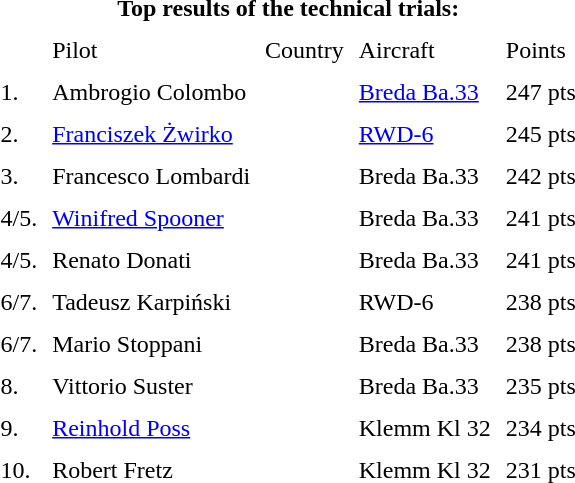<table cellspacing=8>
<tr>
<th colspan=12>Top results of the technical trials:</th>
</tr>
<tr>
<td> </td>
<td>Pilot</td>
<td>Country</td>
<td>Aircraft</td>
<td>Points</td>
</tr>
<tr>
<td>1.</td>
<td>Ambrogio Colombo</td>
<td></td>
<td><a href='#'>Breda Ba.33</a></td>
<td>247 pts</td>
</tr>
<tr>
<td>2.</td>
<td><a href='#'>Franciszek Żwirko</a></td>
<td></td>
<td><a href='#'>RWD-6</a></td>
<td>245 pts</td>
</tr>
<tr>
<td>3.</td>
<td>Francesco Lombardi</td>
<td></td>
<td>Breda Ba.33</td>
<td>242 pts</td>
</tr>
<tr>
<td>4/5.</td>
<td><a href='#'>Winifred Spooner</a></td>
<td></td>
<td>Breda Ba.33</td>
<td>241 pts</td>
</tr>
<tr>
<td>4/5.</td>
<td>Renato Donati</td>
<td></td>
<td>Breda Ba.33</td>
<td>241 pts</td>
</tr>
<tr>
<td>6/7.</td>
<td>Tadeusz Karpiński</td>
<td></td>
<td>RWD-6</td>
<td>238 pts</td>
</tr>
<tr>
<td>6/7.</td>
<td>Mario Stoppani</td>
<td></td>
<td>Breda Ba.33</td>
<td>238 pts</td>
</tr>
<tr>
<td>8.</td>
<td>Vittorio Suster</td>
<td></td>
<td>Breda Ba.33</td>
<td>235 pts</td>
</tr>
<tr>
<td>9.</td>
<td><a href='#'>Reinhold Poss</a></td>
<td></td>
<td>Klemm Kl 32</td>
<td>234 pts</td>
</tr>
<tr>
<td>10.</td>
<td>Robert Fretz</td>
<td></td>
<td>Klemm Kl 32</td>
<td>231 pts</td>
</tr>
</table>
